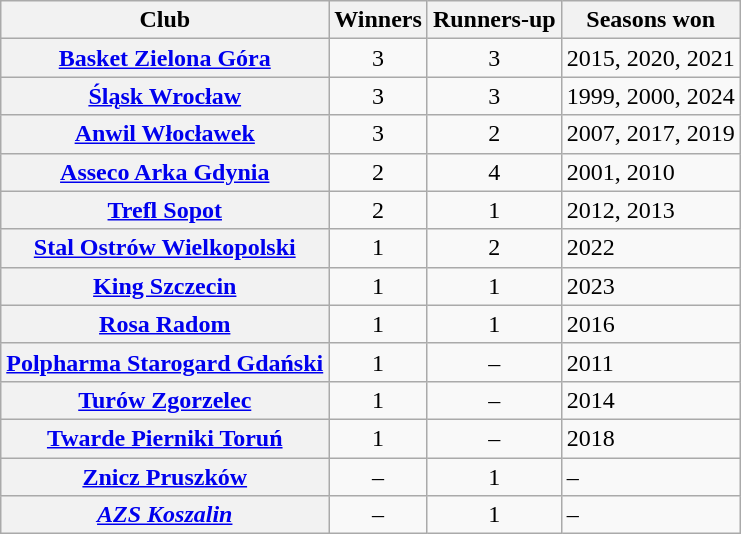<table class="wikitable sortable plainrowheaders" style="text-align:left">
<tr>
<th scope="col">Club</th>
<th scope="col">Winners</th>
<th scope="col">Runners-up</th>
<th scope="col">Seasons won</th>
</tr>
<tr>
<th scope="row"><a href='#'>Basket Zielona Góra</a></th>
<td style="text-align:center;">3</td>
<td style="text-align:center;">3</td>
<td>2015, 2020, 2021</td>
</tr>
<tr>
<th scope="row"><a href='#'>Śląsk Wrocław</a></th>
<td style="text-align:center;">3</td>
<td style="text-align:center;">3</td>
<td>1999, 2000, 2024</td>
</tr>
<tr>
<th scope="row"><a href='#'>Anwil Włocławek</a></th>
<td style="text-align:center;">3</td>
<td style="text-align:center;">2</td>
<td>2007, 2017, 2019</td>
</tr>
<tr>
<th scope="row"><a href='#'>Asseco Arka Gdynia</a></th>
<td style="text-align:center;">2</td>
<td style="text-align:center;">4</td>
<td>2001, 2010</td>
</tr>
<tr>
<th scope="row"><a href='#'>Trefl Sopot</a></th>
<td style="text-align:center;">2</td>
<td style="text-align:center;">1</td>
<td>2012, 2013</td>
</tr>
<tr>
<th scope="row"><a href='#'>Stal Ostrów Wielkopolski</a></th>
<td style="text-align:center;">1</td>
<td style="text-align:center;">2</td>
<td>2022</td>
</tr>
<tr>
<th scope="row"><a href='#'>King Szczecin</a></th>
<td style="text-align:center;">1</td>
<td style="text-align:center;">1</td>
<td>2023</td>
</tr>
<tr>
<th scope="row"><a href='#'>Rosa Radom</a></th>
<td style="text-align:center;">1</td>
<td style="text-align:center;">1</td>
<td>2016</td>
</tr>
<tr>
<th scope="row"><a href='#'>Polpharma Starogard Gdański</a></th>
<td style="text-align:center;">1</td>
<td style="text-align:center;">–</td>
<td>2011</td>
</tr>
<tr>
<th scope="row"><a href='#'>Turów Zgorzelec</a></th>
<td style="text-align:center;">1</td>
<td style="text-align:center;">–</td>
<td>2014</td>
</tr>
<tr>
<th scope="row"><a href='#'>Twarde Pierniki Toruń</a></th>
<td style="text-align:center;">1</td>
<td style="text-align:center;">–</td>
<td>2018</td>
</tr>
<tr>
<th scope="row"><a href='#'>Znicz Pruszków</a></th>
<td style="text-align:center;">–</td>
<td style="text-align:center;">1</td>
<td>–</td>
</tr>
<tr>
<th scope="row"><em><a href='#'>AZS Koszalin</a></em></th>
<td style="text-align:center;">–</td>
<td style="text-align:center;">1</td>
<td>–</td>
</tr>
</table>
